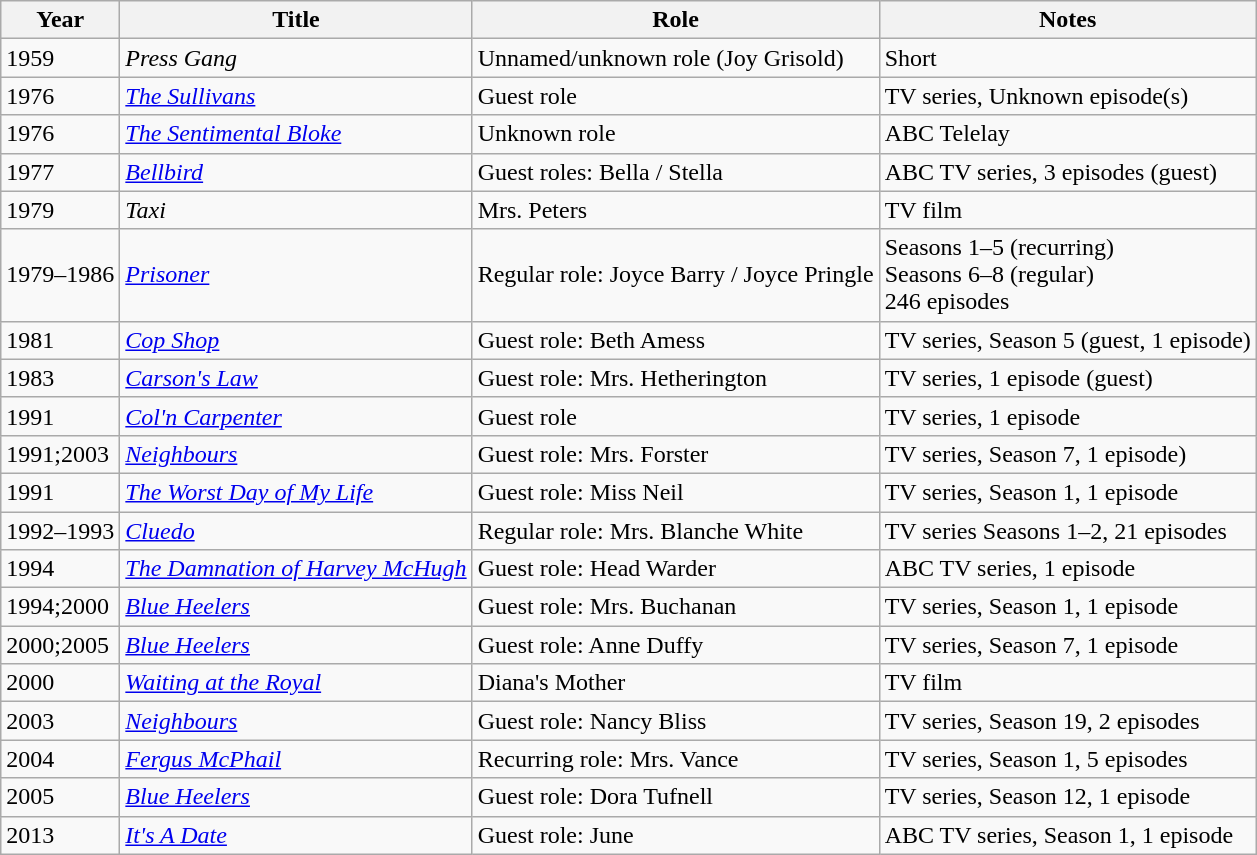<table class="wikitable plainrowheaders sortable">
<tr>
<th scope="col">Year</th>
<th scope="col">Title</th>
<th scope="col">Role</th>
<th class="unsortable">Notes</th>
</tr>
<tr>
<td>1959</td>
<td><em>Press Gang</em></td>
<td>Unnamed/unknown role (Joy Grisold)</td>
<td>Short</td>
</tr>
<tr>
<td>1976</td>
<td><em><a href='#'>The Sullivans</a></em></td>
<td>Guest role</td>
<td>TV series, Unknown episode(s)</td>
</tr>
<tr>
<td>1976</td>
<td><em><a href='#'>The Sentimental Bloke</a></em></td>
<td>Unknown role</td>
<td>ABC Telelay</td>
</tr>
<tr>
<td>1977</td>
<td><em><a href='#'>Bellbird</a></em></td>
<td>Guest roles: Bella / Stella</td>
<td>ABC TV series, 3 episodes (guest)</td>
</tr>
<tr>
<td>1979</td>
<td><em>Taxi</em></td>
<td>Mrs. Peters</td>
<td>TV film</td>
</tr>
<tr>
<td>1979–1986</td>
<td><em><a href='#'>Prisoner</a></em></td>
<td>Regular role: Joyce Barry / Joyce Pringle</td>
<td>Seasons 1–5 (recurring)<br>Seasons 6–8 (regular)<br>246 episodes</td>
</tr>
<tr>
<td>1981</td>
<td><em><a href='#'>Cop Shop</a></em></td>
<td>Guest role: Beth Amess</td>
<td>TV series, Season 5 (guest, 1 episode)</td>
</tr>
<tr>
<td>1983</td>
<td><em><a href='#'>Carson's Law</a></em></td>
<td>Guest role: Mrs. Hetherington</td>
<td>TV series, 1 episode (guest)</td>
</tr>
<tr>
<td>1991</td>
<td><em><a href='#'>Col'n Carpenter</a></em></td>
<td>Guest role</td>
<td>TV series, 1 episode</td>
</tr>
<tr>
<td>1991;2003</td>
<td><em><a href='#'>Neighbours</a></em></td>
<td>Guest role: Mrs. Forster</td>
<td>TV series, Season 7, 1 episode)</td>
</tr>
<tr>
<td>1991</td>
<td><em><a href='#'>The Worst Day of My Life</a></em></td>
<td>Guest role: Miss Neil</td>
<td>TV series, Season 1, 1 episode</td>
</tr>
<tr>
<td>1992–1993</td>
<td><em><a href='#'>Cluedo</a></em></td>
<td>Regular role: Mrs. Blanche White</td>
<td>TV series Seasons 1–2, 21 episodes</td>
</tr>
<tr>
<td>1994</td>
<td><em><a href='#'>The Damnation of Harvey McHugh</a></em></td>
<td>Guest role: Head Warder</td>
<td>ABC TV series, 1 episode</td>
</tr>
<tr>
<td>1994;2000</td>
<td><em><a href='#'>Blue Heelers</a></em></td>
<td>Guest role: Mrs. Buchanan</td>
<td>TV series, Season 1, 1 episode</td>
</tr>
<tr>
<td>2000;2005</td>
<td><em><a href='#'>Blue Heelers</a></em></td>
<td>Guest role: Anne Duffy</td>
<td>TV series, Season 7, 1 episode</td>
</tr>
<tr>
<td>2000</td>
<td><em><a href='#'>Waiting at the Royal</a></em></td>
<td>Diana's Mother</td>
<td>TV film</td>
</tr>
<tr>
<td>2003</td>
<td><em><a href='#'>Neighbours</a></em></td>
<td>Guest role: Nancy Bliss</td>
<td>TV series, Season 19, 2 episodes</td>
</tr>
<tr>
<td>2004</td>
<td><em><a href='#'>Fergus McPhail</a></em></td>
<td>Recurring role: Mrs. Vance</td>
<td>TV series, Season 1, 5 episodes</td>
</tr>
<tr>
<td>2005</td>
<td><em><a href='#'>Blue Heelers</a></em></td>
<td>Guest role: Dora Tufnell</td>
<td>TV series, Season 12, 1 episode</td>
</tr>
<tr>
<td>2013</td>
<td><em><a href='#'>It's A Date</a></em></td>
<td>Guest role: June</td>
<td>ABC TV series, Season 1, 1 episode</td>
</tr>
</table>
